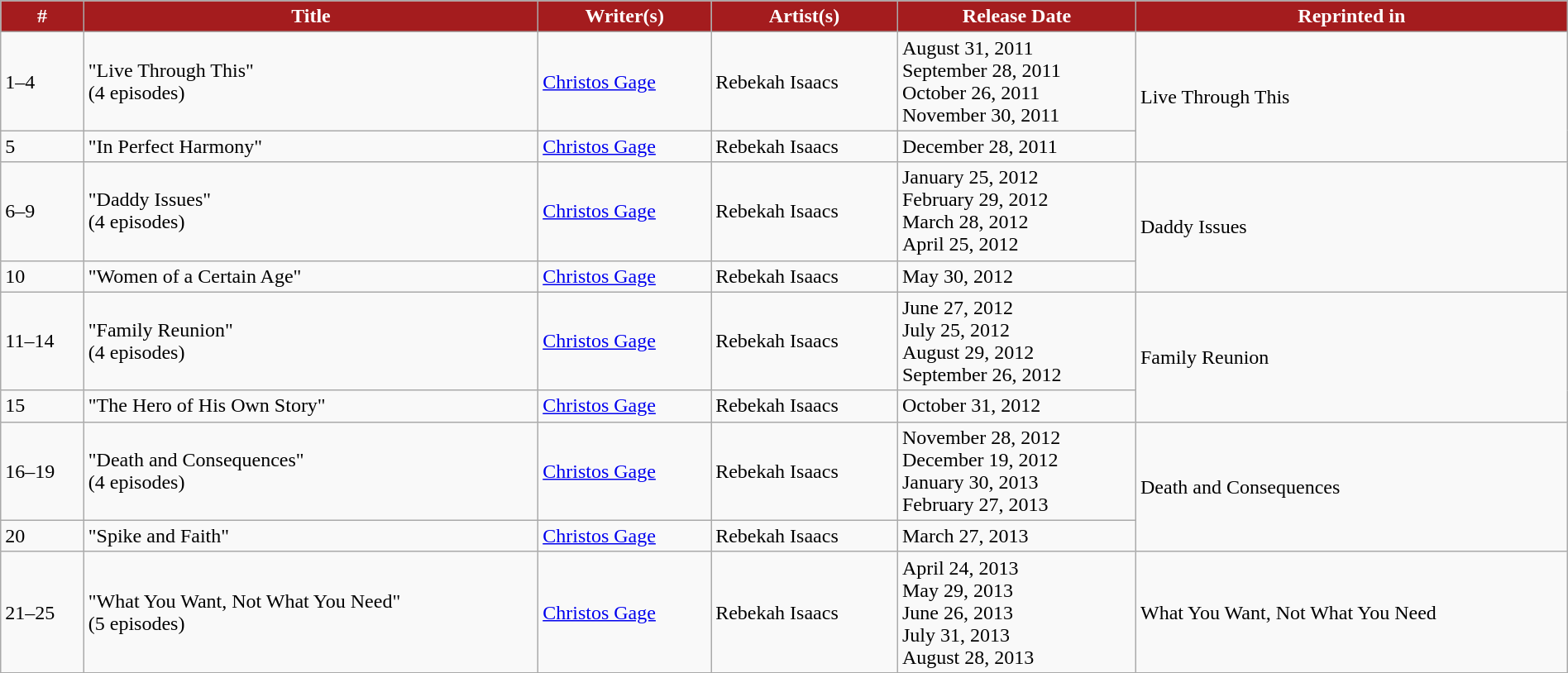<table style="width: 100%;" class="wikitable">
<tr>
<th style="background: #A41C1E; color: white;">#</th>
<th style="background: #A41C1E; color: white;">Title</th>
<th style="background: #A41C1E; color: white;">Writer(s)</th>
<th style="background: #A41C1E; color: white;">Artist(s)</th>
<th style="background: #A41C1E; color: white;">Release Date</th>
<th style="background: #A41C1E; color: white;">Reprinted in</th>
</tr>
<tr>
<td>1–4</td>
<td>"Live Through This"<br>(4 episodes)</td>
<td><a href='#'>Christos Gage</a></td>
<td>Rebekah Isaacs</td>
<td>August 31, 2011<br>September 28, 2011<br>October 26, 2011<br>November 30, 2011</td>
<td rowspan="2">Live Through This</td>
</tr>
<tr>
<td>5</td>
<td>"In Perfect Harmony"</td>
<td><a href='#'>Christos Gage</a></td>
<td>Rebekah Isaacs</td>
<td>December 28, 2011</td>
</tr>
<tr>
<td>6–9</td>
<td>"Daddy Issues"<br>(4 episodes)</td>
<td><a href='#'>Christos Gage</a></td>
<td>Rebekah Isaacs</td>
<td>January 25, 2012<br>February 29, 2012<br>March 28, 2012<br>April 25, 2012</td>
<td rowspan="2">Daddy Issues</td>
</tr>
<tr>
<td>10</td>
<td>"Women of a Certain Age"</td>
<td><a href='#'>Christos Gage</a></td>
<td>Rebekah Isaacs</td>
<td>May 30, 2012</td>
</tr>
<tr>
<td>11–14</td>
<td>"Family Reunion"<br>(4 episodes)</td>
<td><a href='#'>Christos Gage</a></td>
<td>Rebekah Isaacs</td>
<td>June 27, 2012<br>July 25, 2012<br>August 29, 2012<br>September 26, 2012</td>
<td rowspan="2">Family Reunion</td>
</tr>
<tr>
<td>15</td>
<td>"The Hero of His Own Story"</td>
<td><a href='#'>Christos Gage</a></td>
<td>Rebekah Isaacs</td>
<td>October 31, 2012</td>
</tr>
<tr>
<td>16–19</td>
<td>"Death and Consequences"<br>(4 episodes)</td>
<td><a href='#'>Christos Gage</a></td>
<td>Rebekah Isaacs</td>
<td>November 28, 2012<br>December 19, 2012<br>January 30, 2013<br>February 27, 2013</td>
<td rowspan="2">Death and Consequences</td>
</tr>
<tr>
<td>20</td>
<td>"Spike and Faith"</td>
<td><a href='#'>Christos Gage</a></td>
<td>Rebekah Isaacs</td>
<td>March 27, 2013</td>
</tr>
<tr>
<td>21–25</td>
<td>"What You Want, Not What You Need"<br>(5 episodes)</td>
<td><a href='#'>Christos Gage</a></td>
<td>Rebekah Isaacs</td>
<td>April 24, 2013<br>May 29, 2013<br>June 26, 2013<br>July 31, 2013<br>August 28, 2013</td>
<td>What You Want, Not What You Need</td>
</tr>
</table>
